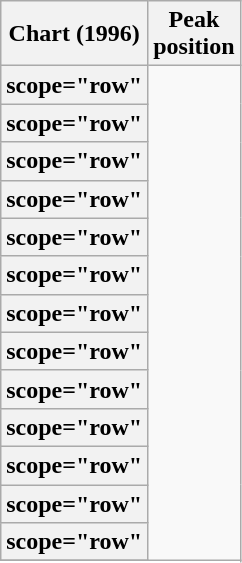<table class="wikitable sortable plainrowheaders">
<tr>
<th scope="col">Chart (1996)</th>
<th scope="col">Peak<br>position</th>
</tr>
<tr>
<th>scope="row" </th>
</tr>
<tr>
<th>scope="row" </th>
</tr>
<tr>
<th>scope="row" </th>
</tr>
<tr>
<th>scope="row" </th>
</tr>
<tr>
<th>scope="row" </th>
</tr>
<tr>
<th>scope="row" </th>
</tr>
<tr>
<th>scope="row" </th>
</tr>
<tr>
<th>scope="row" </th>
</tr>
<tr>
<th>scope="row" </th>
</tr>
<tr>
<th>scope="row" </th>
</tr>
<tr>
<th>scope="row" </th>
</tr>
<tr>
<th>scope="row" </th>
</tr>
<tr>
<th>scope="row" </th>
</tr>
<tr>
</tr>
</table>
